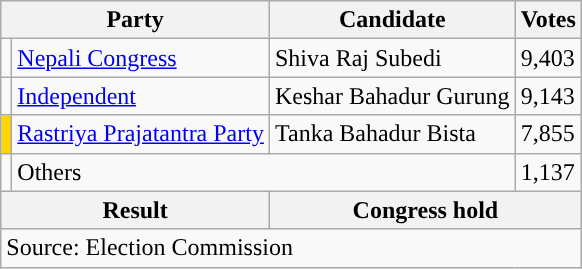<table class="wikitable">
<tr>
<th colspan="2">Party</th>
<th>Candidate</th>
<th>Votes</th>
</tr>
<tr>
<td style="background-color:"></td>
<td><a href='#'>Nepali Congress</a></td>
<td>Shiva Raj Subedi</td>
<td>9,403</td>
</tr>
<tr>
<td style="background-color:"></td>
<td><a href='#'>Independent</a></td>
<td>Keshar Bahadur Gurung</td>
<td>9,143</td>
</tr>
<tr>
<td style="background-color:gold"></td>
<td><a href='#'>Rastriya Prajatantra Party</a></td>
<td>Tanka Bahadur Bista</td>
<td>7,855</td>
</tr>
<tr>
<td></td>
<td colspan="2">Others</td>
<td>1,137</td>
</tr>
<tr>
<th colspan="2">Result</th>
<th colspan="2">Congress hold</th>
</tr>
<tr>
<td colspan="4">Source: Election Commission</td>
</tr>
</table>
